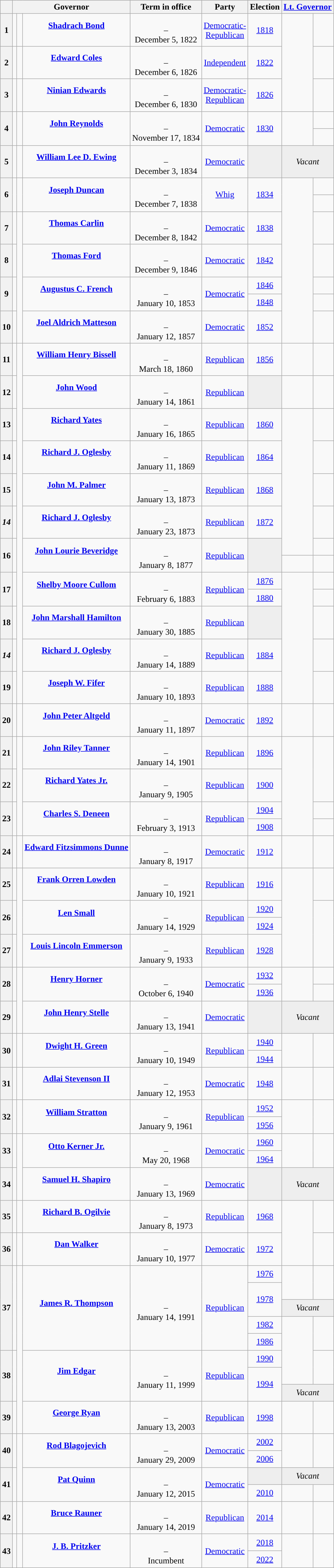<table class="wikitable sortable mw-collapsible sticky-header-multi" style="text-align:center;">
<tr>
<th scope="col" data-sort-type="number"></th>
<th scope="colgroup" colspan="3">Governor</th>
<th scope="col">Term in office</th>
<th scope="col">Party</th>
<th scope="col">Election</th>
<th scope="colgroup" colspan="2"><a href='#'>Lt. Governor</a></th>
</tr>
<tr style="height:2em;">
<th scope="row">1</th>
<td data-sort-value="Bond, Shadrach"></td>
<td rowspan="1" style="background:"> </td>
<td><strong><a href='#'>Shadrach Bond</a></strong><br><br></td>
<td><br>–<br>December 5, 1822<br></td>
<td><a href='#'>Democratic-<br>Republican</a></td>
<td><a href='#'>1818</a></td>
<td rowspan="3" style="background:"> </td>
<td></td>
</tr>
<tr style="height:2em;">
<th scope="row">2</th>
<td data-sort-value="Coles, Edward"></td>
<td rowspan="1" style="color:inherit;background:"></td>
<td><strong><a href='#'>Edward Coles</a></strong><br><br></td>
<td><br>–<br>December 6, 1826<br></td>
<td><a href='#'>Independent</a></td>
<td><a href='#'>1822</a></td>
<td></td>
</tr>
<tr style="height:2em;">
<th scope="row">3</th>
<td data-sort-value="Edwards, Ninian"></td>
<td rowspan="1" style="color:inherit;background:"></td>
<td><strong><a href='#'>Ninian Edwards</a></strong><br><br></td>
<td><br>–<br>December 6, 1830<br></td>
<td><a href='#'>Democratic-<br>Republican</a></td>
<td><a href='#'>1826</a></td>
<td></td>
</tr>
<tr style="height:2em;">
<th rowspan="2" scope="rowgroup">4</th>
<td rowspan="2" data-sort-value="Reynolds, John"></td>
<td rowspan="2" style="color:inherit;background:"></td>
<td rowspan="2"><strong><a href='#'>John Reynolds</a></strong><br><br></td>
<td rowspan="2"><br>–<br>November 17, 1834<br></td>
<td rowspan="2"><a href='#'>Democratic</a></td>
<td rowspan="2"><a href='#'>1830</a></td>
<td rowspan="2" style="color:inherit;background:"></td>
<td><br></td>
</tr>
<tr style="height:2em;">
<td><br></td>
</tr>
<tr style="height:2em;">
<th scope="row">5</th>
<td data-sort-value="Ewing, William"></td>
<td style="color:inherit;background:"></td>
<td><strong><a href='#'>William Lee D. Ewing</a></strong><br><br></td>
<td><br>–<br>December 3, 1834<br></td>
<td><a href='#'>Democratic</a></td>
<td style="background:#EEEEEE;"></td>
<td colspan="2" style="background:#EEEEEE;"><em>Vacant</em></td>
</tr>
<tr style="height:2em;">
<th rowspan="2" scope="rowgroup">6</th>
<td rowspan="2" data-sort-value="Duncan, Joseph"></td>
<td rowspan="2" style="color:inherit;background:"></td>
<td rowspan="2"><strong><a href='#'>Joseph Duncan</a></strong><br><br></td>
<td rowspan="2"><br>–<br>December 7, 1838<br></td>
<td rowspan="2"><a href='#'>Whig</a></td>
<td rowspan="2"><a href='#'>1834</a></td>
<td rowspan="7" style="color:inherit;background:"></td>
<td><br></td>
</tr>
<tr style="height:2em;">
<td><br></td>
</tr>
<tr style="height:2em;">
<th scope="row">7</th>
<td data-sort-value="Carlin, Thomas"></td>
<td rowspan="5" style="color:inherit;background:"></td>
<td><strong><a href='#'>Thomas Carlin</a></strong><br><br></td>
<td><br>–<br>December 8, 1842<br></td>
<td><a href='#'>Democratic</a></td>
<td><a href='#'>1838</a></td>
<td></td>
</tr>
<tr style="height:2em;">
<th scope="row">8</th>
<td data-sort-value="Ford, Thomas"></td>
<td><strong><a href='#'>Thomas Ford</a></strong><br><br></td>
<td><br>–<br>December 9, 1846<br></td>
<td><a href='#'>Democratic</a></td>
<td><a href='#'>1842</a></td>
<td></td>
</tr>
<tr style="height:2em;">
<th rowspan="2" scope="rowgroup">9</th>
<td rowspan="2" data-sort-value="French, Augustus"></td>
<td rowspan="2"><strong><a href='#'>Augustus C. French</a></strong><br><br></td>
<td rowspan="2"><br>–<br>January 10, 1853<br></td>
<td rowspan="2"><a href='#'>Democratic</a></td>
<td><a href='#'>1846</a></td>
<td></td>
</tr>
<tr style="height:2em;">
<td><a href='#'>1848</a></td>
<td></td>
</tr>
<tr style="height:2em;">
<th scope="row">10</th>
<td data-sort-value="Matteson, Joel"></td>
<td><strong><a href='#'>Joel Aldrich Matteson</a></strong><br><br></td>
<td><br>–<br>January 12, 1857<br></td>
<td><a href='#'>Democratic</a></td>
<td><a href='#'>1852</a></td>
<td></td>
</tr>
<tr style="height:2em;">
<th scope="row">11</th>
<td data-sort-value="Bissell, William"></td>
<td rowspan="13" style="color:inherit;background:"></td>
<td><strong><a href='#'>William Henry Bissell</a></strong><br><br></td>
<td><br>–<br>March 18, 1860<br></td>
<td><a href='#'>Republican</a></td>
<td><a href='#'>1856</a></td>
<td style="color:inherit;background:"></td>
<td></td>
</tr>
<tr style="height:2em;">
<th scope="row">12</th>
<td data-sort-value="Wood, John"></td>
<td><strong><a href='#'>John Wood</a></strong><br><br></td>
<td><br>–<br>January 14, 1861<br></td>
<td><a href='#'>Republican</a></td>
<td style="background:#EEEEEE;"></td>
<td style="color:inherit;background:"></td>
<td><br></td>
</tr>
<tr style="height:2em;">
<th scope="row">13</th>
<td data-sort-value="Yates, Richard 1"></td>
<td><strong><a href='#'>Richard Yates</a></strong><br><br></td>
<td><br>–<br>January 16, 1865<br></td>
<td><a href='#'>Republican</a></td>
<td><a href='#'>1860</a></td>
<td rowspan="5" style="color:inherit;background:"></td>
<td></td>
</tr>
<tr style="height:2em;">
<th scope="row">14</th>
<td data-sort-value="Oglesby, Richard"></td>
<td><strong><a href='#'>Richard J. Oglesby</a></strong><br><br></td>
<td><br>–<br>January 11, 1869<br></td>
<td><a href='#'>Republican</a></td>
<td><a href='#'>1864</a></td>
<td></td>
</tr>
<tr style="height:2em;">
<th scope="row">15</th>
<td data-sort-value="Palmer, John"></td>
<td><strong><a href='#'>John M. Palmer</a></strong><br><br></td>
<td><br>–<br>January 13, 1873<br></td>
<td><a href='#'>Republican</a></td>
<td><a href='#'>1868</a></td>
<td></td>
</tr>
<tr style="height:2em;">
<th scope="row"><em>14</em></th>
<td data-sort-value="Oglesby, Richard"></td>
<td><strong><a href='#'>Richard J. Oglesby</a></strong><br><br></td>
<td><br>–<br>January 23, 1873<br></td>
<td><a href='#'>Republican</a></td>
<td><a href='#'>1872</a></td>
<td></td>
</tr>
<tr style="height:2em;">
<th rowspan="2" scope="rowgroup">16</th>
<td rowspan="2" data-sort-value="Beveridge, John"></td>
<td rowspan="2"><strong><a href='#'>John Lourie Beveridge</a></strong><br><br></td>
<td rowspan="2"><br>–<br>January 8, 1877<br></td>
<td rowspan="2"><a href='#'>Republican</a></td>
<td rowspan="2" style="background:#EEEEEE;"></td>
<td><br></td>
</tr>
<tr style="height:2em;">
<td style="color:inherit;background:"></td>
<td><br></td>
</tr>
<tr style="height:2em;">
<th rowspan="2" scope="rowgroup">17</th>
<td rowspan="2" data-sort-value="Cullom, Shelby"></td>
<td rowspan="2"><strong><a href='#'>Shelby Moore Cullom</a></strong><br><br></td>
<td rowspan="2"><br>–<br>February 6, 1883<br></td>
<td rowspan="2"><a href='#'>Republican</a></td>
<td><a href='#'>1876</a></td>
<td rowspan="5" style="color:inherit;background:"></td>
<td></td>
</tr>
<tr style="height:2em;">
<td><a href='#'>1880</a></td>
<td></td>
</tr>
<tr style="height:2em;">
<th scope="row">18</th>
<td data-sort-value="Hamilton, John"></td>
<td><strong><a href='#'>John Marshall Hamilton</a></strong><br><br></td>
<td><br>–<br>January 30, 1885<br></td>
<td><a href='#'>Republican</a></td>
<td style="background:#EEEEEE;"></td>
<td><br></td>
</tr>
<tr style="height:2em;">
<th scope="row"><em>14</em></th>
<td data-sort-value="Oglesby, Richard"></td>
<td><strong><a href='#'>Richard J. Oglesby</a></strong><br><br></td>
<td><br>–<br>January 14, 1889<br></td>
<td><a href='#'>Republican</a></td>
<td><a href='#'>1884</a></td>
<td></td>
</tr>
<tr style="height:2em;">
<th scope="row">19</th>
<td data-sort-value="Fifer, Joseph"></td>
<td><strong><a href='#'>Joseph W. Fifer</a></strong><br><br></td>
<td><br>–<br>January 10, 1893<br></td>
<td><a href='#'>Republican</a></td>
<td><a href='#'>1888</a></td>
<td></td>
</tr>
<tr style="height:2em;">
<th scope="row">20</th>
<td data-sort-value="Altgeld, John"></td>
<td style="color:inherit;background:"></td>
<td><strong><a href='#'>John Peter Altgeld</a></strong><br><br></td>
<td><br>–<br>January 11, 1897<br></td>
<td><a href='#'>Democratic</a></td>
<td><a href='#'>1892</a></td>
<td style="color:inherit;background:"></td>
<td></td>
</tr>
<tr style="height:2em;">
<th scope="row">21</th>
<td data-sort-value="Tanner, John"></td>
<td rowspan="4" style="color:inherit;background:"></td>
<td><strong><a href='#'>John Riley Tanner</a></strong><br><br></td>
<td><br>–<br>January 14, 1901<br></td>
<td><a href='#'>Republican</a></td>
<td><a href='#'>1896</a></td>
<td rowspan="4" style="color:inherit;background:"></td>
<td rowspan="2"></td>
</tr>
<tr style="height:2em;">
<th scope="row">22</th>
<td data-sort-value="Yates, Richard 2"></td>
<td><strong><a href='#'>Richard Yates Jr.</a></strong><br><br></td>
<td><br>–<br>January 9, 1905<br></td>
<td><a href='#'>Republican</a></td>
<td><a href='#'>1900</a></td>
</tr>
<tr style="height:2em;">
<th rowspan="2" scope="rowgroup">23</th>
<td rowspan="2" data-sort-value="Deneen, Charles"></td>
<td rowspan="2"><strong><a href='#'>Charles S. Deneen</a></strong><br><br></td>
<td rowspan="2"><br>–<br>February 3, 1913<br></td>
<td rowspan="2"><a href='#'>Republican</a></td>
<td><a href='#'>1904</a></td>
<td></td>
</tr>
<tr style="height:2em;">
<td><a href='#'>1908</a></td>
<td></td>
</tr>
<tr style="height:2em;">
<th scope="row">24</th>
<td data-sort-value="Dunne, Edward"></td>
<td style="color:inherit;background:"></td>
<td><strong><a href='#'>Edward Fitzsimmons Dunne</a></strong><br><br></td>
<td><br>–<br>January 8, 1917<br></td>
<td><a href='#'>Democratic</a></td>
<td><a href='#'>1912</a></td>
<td style="color:inherit;background:"></td>
<td></td>
</tr>
<tr style="height:2em;">
<th scope="row">25</th>
<td data-sort-value="Lowden, Frank"></td>
<td rowspan="4" style="color:inherit;background:"></td>
<td><strong><a href='#'>Frank Orren Lowden</a></strong><br><br></td>
<td><br>–<br>January 10, 1921<br></td>
<td><a href='#'>Republican</a></td>
<td><a href='#'>1916</a></td>
<td rowspan="4" style="color:inherit;background:"></td>
<td></td>
</tr>
<tr style="height:2em;">
<th rowspan="2" scope="rowgroup">26</th>
<td rowspan="2" data-sort-value="Small, Len"></td>
<td rowspan="2"><strong><a href='#'>Len Small</a></strong><br><br></td>
<td rowspan="2"><br>–<br>January 14, 1929<br></td>
<td rowspan="2"><a href='#'>Republican</a></td>
<td><a href='#'>1920</a></td>
<td rowspan="3"></td>
</tr>
<tr style="height:2em;">
<td><a href='#'>1924</a></td>
</tr>
<tr style="height:2em;">
<th scope="row">27</th>
<td data-sort-value="Emmerson, Louis"></td>
<td><strong><a href='#'>Louis Lincoln Emmerson</a></strong><br><br></td>
<td><br>–<br>January 9, 1933<br></td>
<td><a href='#'>Republican</a></td>
<td><a href='#'>1928</a></td>
</tr>
<tr style="height:2em;">
<th rowspan="2" scope="rowgroup">28</th>
<td rowspan="2" data-sort-value="Horner, Henry"></td>
<td rowspan="3" style="color:inherit;background:"></td>
<td rowspan="2"><strong><a href='#'>Henry Horner</a></strong><br><br></td>
<td rowspan="2"><br>–<br>October 6, 1940<br></td>
<td rowspan="2"><a href='#'>Democratic</a></td>
<td><a href='#'>1932</a></td>
<td rowspan="2" style="color:inherit;background:"></td>
<td></td>
</tr>
<tr style="height:2em;">
<td><a href='#'>1936</a></td>
<td></td>
</tr>
<tr style="height:2em;">
<th scope="row">29</th>
<td data-sort-value="Stelle, John"></td>
<td><strong><a href='#'>John Henry Stelle</a></strong><br><br></td>
<td><br>–<br>January 13, 1941<br></td>
<td><a href='#'>Democratic</a></td>
<td style="background:#EEEEEE;"></td>
<td colspan="2" style="background:#EEEEEE;"><em>Vacant</em></td>
</tr>
<tr style="height:2em;">
<th rowspan="2" scope="rowgroup">30</th>
<td rowspan="2" data-sort-value="Green, Dwight"></td>
<td rowspan="2" style="color:inherit;background:"></td>
<td rowspan="2"><strong><a href='#'>Dwight H. Green</a></strong><br><br></td>
<td rowspan="2"><br>–<br>January 10, 1949<br></td>
<td rowspan="2"><a href='#'>Republican</a></td>
<td><a href='#'>1940</a></td>
<td rowspan="2" style="color:inherit;background:"></td>
<td rowspan="2"></td>
</tr>
<tr style="height:2em;">
<td><a href='#'>1944</a></td>
</tr>
<tr style="height:2em;">
<th scope="row">31</th>
<td data-sort-value="Stevenson, Adlai"></td>
<td style="color:inherit;background:"></td>
<td><strong><a href='#'>Adlai Stevenson II</a></strong><br><br></td>
<td><br>–<br>January 12, 1953<br></td>
<td><a href='#'>Democratic</a></td>
<td><a href='#'>1948</a></td>
<td style="color:inherit;background:"></td>
<td></td>
</tr>
<tr style="height:2em;">
<th rowspan="2" scope="rowgroup">32</th>
<td rowspan="2" data-sort-value="Stratton, William"></td>
<td rowspan="2" style="color:inherit;background:"></td>
<td rowspan="2"><strong><a href='#'>William Stratton</a></strong><br><br></td>
<td rowspan="2"><br>–<br>January 9, 1961<br></td>
<td rowspan="2"><a href='#'>Republican</a></td>
<td><a href='#'>1952</a></td>
<td rowspan="2" style="color:inherit;background:"></td>
<td rowspan="2"></td>
</tr>
<tr style="height:2em;">
<td><a href='#'>1956</a></td>
</tr>
<tr style="height:2em;">
<th rowspan="2" scope="rowgroup">33</th>
<td rowspan="2" data-sort-value="Kerner, Otto"></td>
<td rowspan="3" style="color:inherit;background:"></td>
<td rowspan="2"><strong><a href='#'>Otto Kerner Jr.</a></strong><br><br></td>
<td rowspan="2"><br>–<br>May 20, 1968<br></td>
<td rowspan="2"><a href='#'>Democratic</a></td>
<td><a href='#'>1960</a></td>
<td rowspan="2" style="color:inherit;background:"></td>
<td rowspan="2"></td>
</tr>
<tr style="height:2em;">
<td><a href='#'>1964</a></td>
</tr>
<tr style="height:2em;">
<th scope="row">34</th>
<td data-sort-value="Shapiro, Samuel"></td>
<td><strong><a href='#'>Samuel H. Shapiro</a></strong><br><br></td>
<td><br>–<br>January 13, 1969<br></td>
<td><a href='#'>Democratic</a></td>
<td style="background:#EEEEEE;"></td>
<td colspan="2" style="background:#EEEEEE;"><em>Vacant</em></td>
</tr>
<tr style="height:2em;">
<th scope="row">35</th>
<td data-sort-value="Ogilvie, Richard"></td>
<td style="color:inherit;background:"></td>
<td><strong><a href='#'>Richard B. Ogilvie</a></strong><br><br></td>
<td><br>–<br>January 8, 1973<br></td>
<td><a href='#'>Republican</a></td>
<td><a href='#'>1968</a></td>
<td rowspan="2" style="color:inherit;background:"></td>
<td></td>
</tr>
<tr style="height:2em;">
<th scope="row">36</th>
<td data-sort-value="Walker, Dan"></td>
<td style="color:inherit;background:"></td>
<td><strong><a href='#'>Dan Walker</a></strong><br><br></td>
<td><br>–<br>January 10, 1977<br></td>
<td><a href='#'>Democratic</a></td>
<td><a href='#'>1972</a></td>
<td></td>
</tr>
<tr style="height:2em;">
<th rowspan="5" scope="rowgroup">37</th>
<td rowspan="5" data-sort-value="Thompson, James"></td>
<td rowspan="9" style="color:inherit;background:"></td>
<td rowspan="5"><strong><a href='#'>James R. Thompson</a></strong><br><br></td>
<td rowspan="5"><br>–<br>January 14, 1991<br></td>
<td rowspan="5"><a href='#'>Republican</a></td>
<td><a href='#'>1976</a></td>
<td rowspan="2" style="color:inherit;background:"></td>
<td rowspan="2"><br></td>
</tr>
<tr style="height:2em;">
<td rowspan="2"><a href='#'>1978</a></td>
</tr>
<tr style="height:2em;">
<td colspan="2" style="background:#EEEEEE;"><em>Vacant</em></td>
</tr>
<tr style="height:2em;">
<td><a href='#'>1982</a></td>
<td rowspan="4" style="color:inherit;background:"></td>
<td rowspan="2"></td>
</tr>
<tr style="height:2em;">
<td><a href='#'>1986</a></td>
</tr>
<tr style="height:2em;">
<th rowspan="3" scope="rowgroup">38</th>
<td rowspan="3" data-sort-value="Edgar, Jim"></td>
<td rowspan="3"><strong><a href='#'>Jim Edgar</a></strong><br><br></td>
<td rowspan="3"><br>–<br>January 11, 1999<br></td>
<td rowspan="3"><a href='#'>Republican</a></td>
<td><a href='#'>1990</a></td>
<td rowspan="2"><br></td>
</tr>
<tr style="height:2em;">
<td rowspan="2"><a href='#'>1994</a></td>
</tr>
<tr style="height:2em;">
<td colspan="2" style="background:#EEEEEE;"><em>Vacant</em></td>
</tr>
<tr style="height:2em;">
<th scope="row">39</th>
<td data-sort-value="Ryan, George"></td>
<td><strong><a href='#'>George Ryan</a></strong><br><br></td>
<td><br>–<br>January 13, 2003<br></td>
<td><a href='#'>Republican</a></td>
<td><a href='#'>1998</a></td>
<td style="color:inherit;background:"></td>
<td></td>
</tr>
<tr style="height:2em;">
<th rowspan="2" scope="rowgroup">40</th>
<td rowspan="2" data-sort-value="Blagojevich, Rod"></td>
<td rowspan="4" style="color:inherit;background:"></td>
<td rowspan="2"><strong><a href='#'>Rod Blagojevich</a></strong><br><br></td>
<td rowspan="2"><br>–<br>January 29, 2009<br></td>
<td rowspan="2"><a href='#'>Democratic</a></td>
<td><a href='#'>2002</a></td>
<td rowspan="2" style="color:inherit;background:"></td>
<td rowspan="2"></td>
</tr>
<tr style="height:2em;">
<td><a href='#'>2006</a></td>
</tr>
<tr style="height:2em;">
<th rowspan="2" scope="rowgroup">41</th>
<td rowspan="2" data-sort-value="Quinn, Pat"></td>
<td rowspan="2"><strong><a href='#'>Pat Quinn</a></strong><br><br></td>
<td rowspan="2"><br>–<br>January 12, 2015<br></td>
<td rowspan="2"><a href='#'>Democratic</a></td>
<td style="background:#EEEEEE;"></td>
<td colspan="2" style="background:#EEEEEE;"><em>Vacant</em></td>
</tr>
<tr style="height:2em;">
<td><a href='#'>2010</a></td>
<td style="color:inherit;background:"></td>
<td></td>
</tr>
<tr style="height:2em;">
<th scope="row">42</th>
<td data-sort-value="Rauner, Bruce"></td>
<td style="color:inherit;background:"></td>
<td><strong><a href='#'>Bruce Rauner</a></strong><br><br></td>
<td><br>–<br>January 14, 2019<br></td>
<td><a href='#'>Republican</a></td>
<td><a href='#'>2014</a></td>
<td style="color:inherit;background:"></td>
<td></td>
</tr>
<tr style="height:2em;">
<th rowspan="2" scope="rowgroup">43</th>
<td rowspan="2" data-sort-value="Pritzker, J. B."></td>
<td rowspan="2" style="color:inherit;background:"></td>
<td rowspan="2"><strong><a href='#'>J. B. Pritzker</a></strong><br><br></td>
<td rowspan="2"><br>–<br>Incumbent</td>
<td rowspan="2"><a href='#'>Democratic</a></td>
<td><a href='#'>2018</a></td>
<td rowspan="2" style="color:inherit;background:"></td>
<td rowspan="2"></td>
</tr>
<tr style="height:2em;">
<td><a href='#'>2022</a></td>
</tr>
</table>
